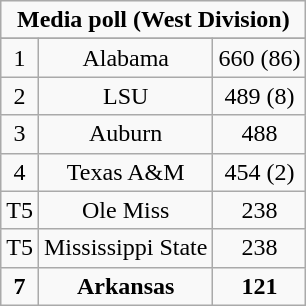<table class="wikitable" style="display: inline-table;">
<tr>
<td align="center" Colspan="3"><strong>Media poll (West Division)</strong></td>
</tr>
<tr align="center">
</tr>
<tr align="center">
<td>1</td>
<td>Alabama</td>
<td>660 (86)</td>
</tr>
<tr align="center">
<td>2</td>
<td>LSU</td>
<td>489 (8)</td>
</tr>
<tr align="center">
<td>3</td>
<td>Auburn</td>
<td>488</td>
</tr>
<tr align="center">
<td>4</td>
<td>Texas A&M</td>
<td>454 (2)</td>
</tr>
<tr align="center">
<td>T5</td>
<td>Ole Miss</td>
<td>238</td>
</tr>
<tr align="center">
<td>T5</td>
<td>Mississippi State</td>
<td>238</td>
</tr>
<tr align="center">
<td><strong>7</strong></td>
<td><strong>Arkansas</strong></td>
<td><strong>121</strong></td>
</tr>
</table>
